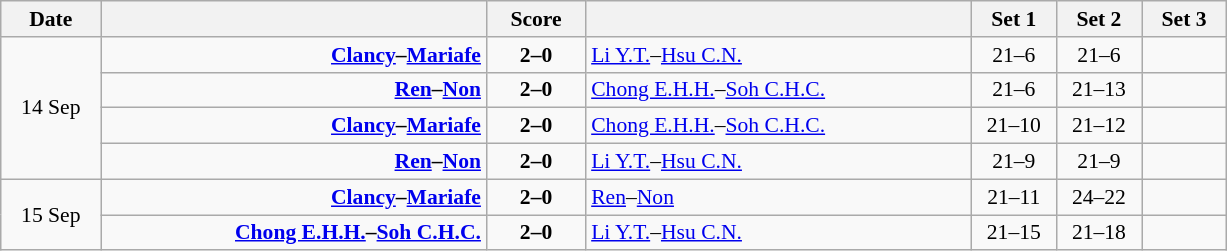<table class="wikitable" style="text-align: center; font-size:90% ">
<tr>
<th width="60">Date</th>
<th align="right" width="250"></th>
<th width="60">Score</th>
<th align="left" width="250"></th>
<th width="50">Set 1</th>
<th width="50">Set 2</th>
<th width="50">Set 3</th>
</tr>
<tr>
<td rowspan=4>14 Sep</td>
<td align=right><strong><a href='#'>Clancy</a>–<a href='#'>Mariafe</a> </strong></td>
<td align=center><strong>2–0</strong></td>
<td align=left> <a href='#'>Li Y.T.</a>–<a href='#'>Hsu C.N.</a></td>
<td>21–6</td>
<td>21–6</td>
<td></td>
</tr>
<tr>
<td align=right><strong><a href='#'>Ren</a>–<a href='#'>Non</a> </strong></td>
<td align=center><strong>2–0</strong></td>
<td align=left> <a href='#'>Chong E.H.H.</a>–<a href='#'>Soh C.H.C.</a></td>
<td>21–6</td>
<td>21–13</td>
<td></td>
</tr>
<tr>
<td align=right><strong><a href='#'>Clancy</a>–<a href='#'>Mariafe</a> </strong></td>
<td align=center><strong>2–0</strong></td>
<td align=left> <a href='#'>Chong E.H.H.</a>–<a href='#'>Soh C.H.C.</a></td>
<td>21–10</td>
<td>21–12</td>
<td></td>
</tr>
<tr>
<td align=right><strong><a href='#'>Ren</a>–<a href='#'>Non</a> </strong></td>
<td align=center><strong>2–0</strong></td>
<td align=left> <a href='#'>Li Y.T.</a>–<a href='#'>Hsu C.N.</a></td>
<td>21–9</td>
<td>21–9</td>
<td></td>
</tr>
<tr>
<td rowspan=2>15 Sep</td>
<td align=right><strong><a href='#'>Clancy</a>–<a href='#'>Mariafe</a> </strong></td>
<td align=center><strong>2–0</strong></td>
<td align=left> <a href='#'>Ren</a>–<a href='#'>Non</a></td>
<td>21–11</td>
<td>24–22</td>
<td></td>
</tr>
<tr>
<td align=right><strong><a href='#'>Chong E.H.H.</a>–<a href='#'>Soh C.H.C.</a> </strong></td>
<td align=center><strong>2–0</strong></td>
<td align=left> <a href='#'>Li Y.T.</a>–<a href='#'>Hsu C.N.</a></td>
<td>21–15</td>
<td>21–18</td>
<td></td>
</tr>
</table>
